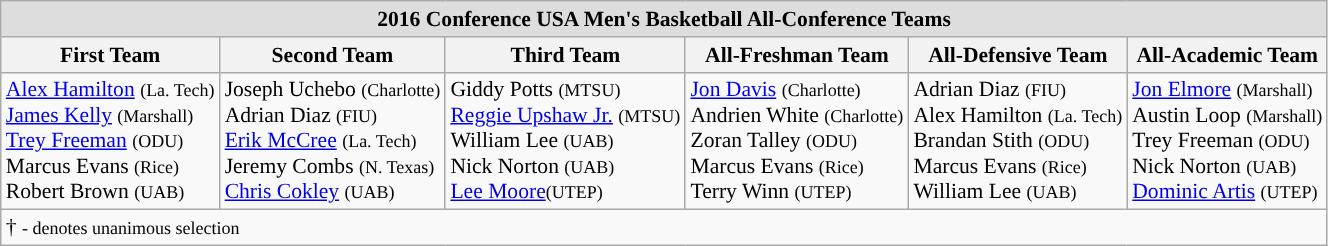<table class="wikitable" style="white-space:nowrap; font-size:90%;">
<tr>
<td colspan="7" style="text-align:center; background:#ddd;"><strong>2016 Conference USA Men's Basketball All-Conference Teams</strong></td>
</tr>
<tr>
<th>First Team</th>
<th>Second Team</th>
<th>Third Team</th>
<th>All-Freshman Team</th>
<th>All-Defensive Team</th>
<th>All-Academic Team</th>
</tr>
<tr>
<td><a href='#'>Alex Hamilton</a> <small>(La. Tech)</small><br><a href='#'>James Kelly</a> <small>(Marshall)</small><br><a href='#'>Trey Freeman</a> <small>(ODU)</small><br>Marcus Evans <small>(Rice)</small><br>Robert Brown <small>(UAB)</small></td>
<td>Joseph Uchebo <small>(Charlotte)</small><br>Adrian Diaz <small>(FIU)</small><br><a href='#'>Erik McCree</a> <small>(La. Tech)</small><br>Jeremy Combs <small>(N. Texas)</small><br><a href='#'>Chris Cokley</a> <small>(UAB)</small></td>
<td>Giddy Potts <small>(MTSU)</small><br><a href='#'>Reggie Upshaw Jr.</a> <small>(MTSU)</small><br>William Lee <small>(UAB)</small><br>Nick Norton <small>(UAB)</small><br><a href='#'>Lee Moore</a><small>(UTEP)</small></td>
<td><a href='#'>Jon Davis</a> <small>(Charlotte)</small><br>Andrien White <small>(Charlotte)</small><br>Zoran Talley <small>(ODU)</small><br>Marcus Evans <small>(Rice)</small><br>Terry Winn <small>(UTEP)</small></td>
<td>Adrian Diaz <small>(FIU)</small><br>Alex Hamilton <small>(La. Tech)</small><br>Brandan Stith <small>(ODU)</small><br>Marcus Evans <small>(Rice)</small><br>William Lee <small>(UAB)</small></td>
<td><a href='#'>Jon Elmore</a> <small>(Marshall)</small><br>Austin Loop <small>(Marshall)</small><br>Trey Freeman <small>(ODU)</small><br>Nick Norton <small>(UAB)</small><br><a href='#'>Dominic Artis</a> <small>(UTEP)</small></td>
</tr>
<tr>
<td colspan="6" style="text-align:left;">† <small>- denotes unanimous selection</small></td>
</tr>
</table>
